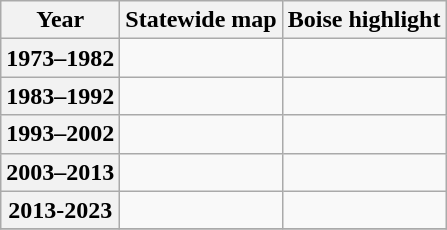<table class=wikitable>
<tr>
<th>Year</th>
<th>Statewide map</th>
<th>Boise highlight</th>
</tr>
<tr>
<th>1973–1982</th>
<td></td>
<td></td>
</tr>
<tr>
<th>1983–1992</th>
<td></td>
<td></td>
</tr>
<tr>
<th>1993–2002</th>
<td></td>
<td></td>
</tr>
<tr>
<th>2003–2013</th>
<td></td>
<td></td>
</tr>
<tr>
<th>2013-2023</th>
<td></td>
<td></td>
</tr>
<tr>
</tr>
</table>
